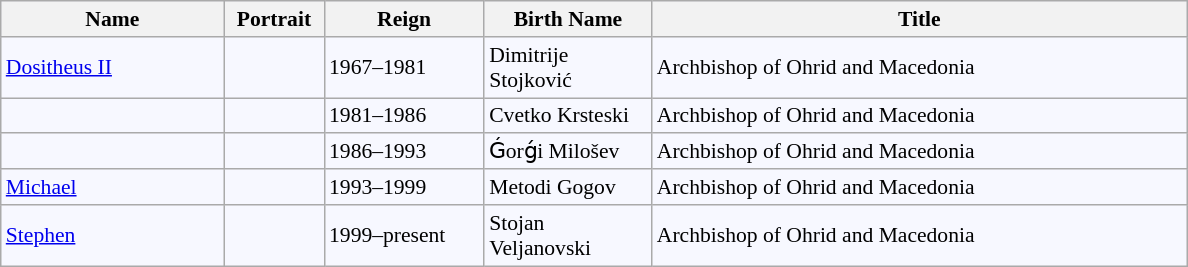<table class="wikitable" style="border:1px solid #8888aa; background-color:#f7f8ff; padding:2px; font-size:90%;">
<tr>
<th width=142px>Name</th>
<th width=60px>Portrait</th>
<th width=100px>Reign</th>
<th width=105px>Birth Name</th>
<th width=350px>Title</th>
</tr>
<tr>
<td><a href='#'>Dositheus II</a></td>
<td></td>
<td>1967–1981</td>
<td>Dimitrije Stojković</td>
<td>Archbishop of Ohrid and Macedonia</td>
</tr>
<tr>
<td></td>
<td></td>
<td>1981–1986</td>
<td>Cvetko Krsteski</td>
<td>Archbishop of Ohrid and Macedonia</td>
</tr>
<tr>
<td></td>
<td></td>
<td>1986–1993</td>
<td>Ǵorǵi Milošev</td>
<td>Archbishop of Ohrid and Macedonia</td>
</tr>
<tr>
<td><a href='#'>Michael</a></td>
<td></td>
<td>1993–1999</td>
<td>Metodi Gogov</td>
<td>Archbishop of Ohrid and Macedonia</td>
</tr>
<tr>
<td><a href='#'>Stephen</a></td>
<td></td>
<td>1999–present</td>
<td>Stojan Veljanovski</td>
<td>Archbishop of Ohrid and Macedonia</td>
</tr>
</table>
